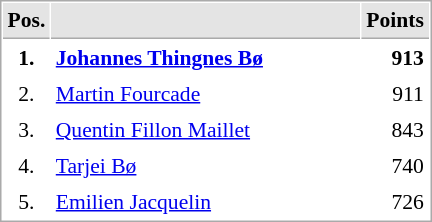<table cellspacing="1" cellpadding="3" style="border:1px solid #AAAAAA;font-size:90%">
<tr bgcolor="#E4E4E4">
<th style="border-bottom:1px solid #AAAAAA" width=10>Pos.</th>
<th style="border-bottom:1px solid #AAAAAA" width=200></th>
<th style="border-bottom:1px solid #AAAAAA" width=20>Points</th>
</tr>
<tr>
<td align="center"><strong>1.</strong></td>
<td> <strong><a href='#'>Johannes Thingnes Bø</a></strong></td>
<td align="right"><strong>913</strong></td>
</tr>
<tr>
<td align="center">2.</td>
<td> <a href='#'>Martin Fourcade</a></td>
<td align="right">911</td>
</tr>
<tr>
<td align="center">3.</td>
<td> <a href='#'>Quentin Fillon Maillet</a></td>
<td align="right">843</td>
</tr>
<tr>
<td align="center">4.</td>
<td> <a href='#'>Tarjei Bø</a></td>
<td align="right">740</td>
</tr>
<tr>
<td align="center">5.</td>
<td> <a href='#'>Emilien Jacquelin</a></td>
<td align="right">726</td>
</tr>
</table>
